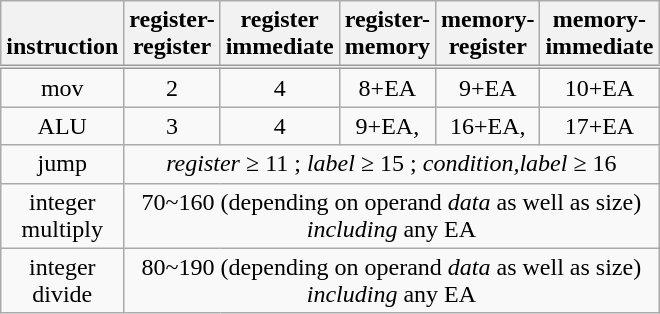<table class="wikitable" style="text-align: center; width: 100px; height: 50px;">
<tr style="vertical-align:bottom; border-bottom:3px double #999;">
<th align=left>instruction</th>
<th align=left>register-register</th>
<th align=left>register immediate</th>
<th align=left>register-memory</th>
<th align=left>memory-register</th>
<th align=left>memory-immediate</th>
</tr>
<tr style="vertical-align:top; border-bottom:1px solid #999;">
<td>mov</td>
<td>2</td>
<td>4</td>
<td>8+EA</td>
<td>9+EA</td>
<td>10+EA</td>
</tr>
<tr style="vertical-align:top; border-bottom:1px solid #999;">
<td>ALU</td>
<td>3</td>
<td>4</td>
<td>9+EA,</td>
<td>16+EA,</td>
<td>17+EA</td>
</tr>
<tr style="vertical-align:top; border-bottom:1px solid #999;">
<td>jump</td>
<td colspan="5"><em>register</em> ≥ 11 ; <em>label</em> ≥ 15 ; <em>condition,label</em> ≥ 16</td>
</tr>
<tr style="vertical-align:top; border-bottom:1px solid #999;">
<td>integer multiply</td>
<td colspan="5">70~160 (depending on operand <em>data</em> as well as size) <em>including</em> any EA</td>
</tr>
<tr style="vertical-align:top; border-bottom:1px solid #999;">
<td>integer divide</td>
<td colspan="5">80~190 (depending on operand <em>data</em> as well as size) <em>including</em> any EA</td>
</tr>
</table>
